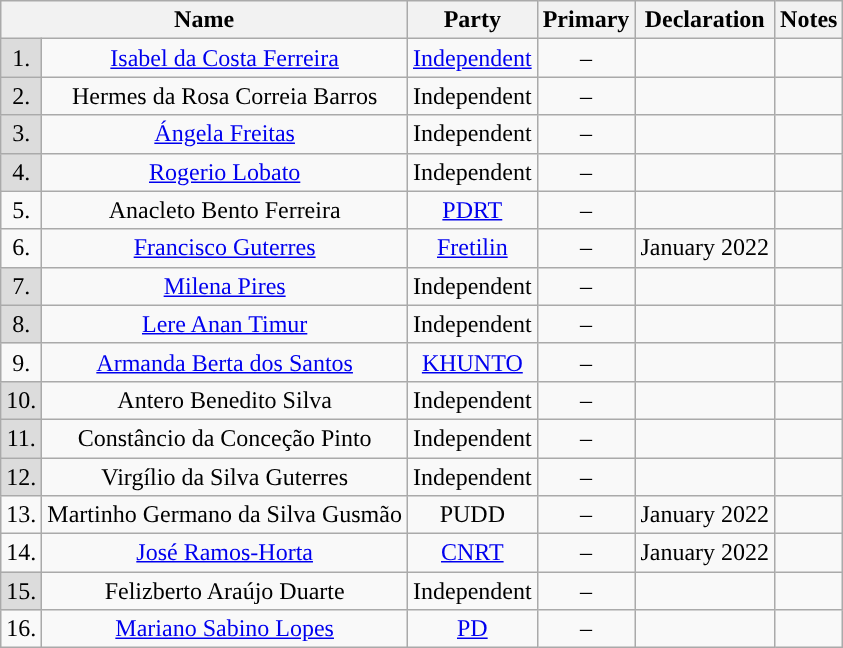<table class="wikitable sortable" style=text-align:center>
<tr>
<th colspan="2">Name</th>
<th>Party</th>
<th>Primary</th>
<th>Declaration</th>
<th>Notes</th>
</tr>
<tr>
<td bgcolor=#DCDCDC>1.</td>
<td><a href='#'>Isabel da Costa Ferreira</a></td>
<td><a href='#'>Independent</a></td>
<td>–</td>
<td></td>
<td></td>
</tr>
<tr>
<td bgcolor=#DCDCDC>2.</td>
<td>Hermes da Rosa Correia Barros</td>
<td>Independent</td>
<td>–</td>
<td></td>
<td></td>
</tr>
<tr>
<td bgcolor=#DCDCDC>3.</td>
<td><a href='#'>Ángela Freitas</a></td>
<td>Independent</td>
<td>–</td>
<td></td>
<td></td>
</tr>
<tr>
<td bgcolor=#DCDCDC>4.</td>
<td><a href='#'>Rogerio Lobato</a></td>
<td>Independent</td>
<td>–</td>
<td></td>
<td></td>
</tr>
<tr>
<td style="background:">5.</td>
<td>Anacleto Bento Ferreira</td>
<td><a href='#'>PDRT</a></td>
<td>–</td>
<td></td>
<td></td>
</tr>
<tr>
<td style="background:">6.</td>
<td><a href='#'>Francisco Guterres</a></td>
<td><a href='#'>Fretilin</a></td>
<td>–</td>
<td>January 2022</td>
<td></td>
</tr>
<tr>
<td bgcolor=#DCDCDC>7.</td>
<td><a href='#'>Milena Pires</a></td>
<td>Independent</td>
<td>–</td>
<td></td>
<td></td>
</tr>
<tr>
<td bgcolor=#DCDCDC>8.</td>
<td><a href='#'>Lere Anan Timur</a></td>
<td>Independent</td>
<td>–</td>
<td></td>
<td></td>
</tr>
<tr>
<td style="background:">9.</td>
<td><a href='#'>Armanda Berta dos Santos</a></td>
<td><a href='#'>KHUNTO</a></td>
<td>–</td>
<td></td>
<td></td>
</tr>
<tr>
<td bgcolor=#DCDCDC>10.</td>
<td>Antero Benedito Silva</td>
<td>Independent</td>
<td>–</td>
<td></td>
<td></td>
</tr>
<tr>
<td bgcolor=#DCDCDC>11.</td>
<td>Constâncio da Conceção Pinto</td>
<td>Independent</td>
<td>–</td>
<td></td>
<td></td>
</tr>
<tr>
<td bgcolor=#DCDCDC>12.</td>
<td>Virgílio da Silva Guterres</td>
<td>Independent</td>
<td>–</td>
<td></td>
<td></td>
</tr>
<tr>
<td style="background:">13.</td>
<td>Martinho Germano da Silva Gusmão</td>
<td>PUDD</td>
<td>–</td>
<td>January 2022</td>
<td></td>
</tr>
<tr>
<td style="background:">14.</td>
<td><a href='#'>José Ramos-Horta</a></td>
<td><a href='#'>CNRT</a></td>
<td>–</td>
<td>January 2022</td>
<td></td>
</tr>
<tr>
<td bgcolor=#DCDCDC>15.</td>
<td>Felizberto Araújo Duarte</td>
<td>Independent</td>
<td>–</td>
<td></td>
<td></td>
</tr>
<tr>
<td style="background:">16.</td>
<td><a href='#'>Mariano Sabino Lopes</a></td>
<td><a href='#'>PD</a></td>
<td>–</td>
<td></td>
<td></td>
</tr>
</table>
